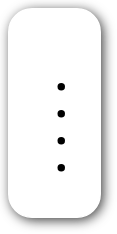<table style=" border-radius:1em; box-shadow: 0.1em 0.1em 0.5em rgba(0,0,0,0.75); background-color: white; border: 1px solid white; padding: 5px;">
<tr style="vertical-align:top;">
<td><br><ul><li></li><li></li><li></li><li></li></ul></td>
<td></td>
</tr>
</table>
